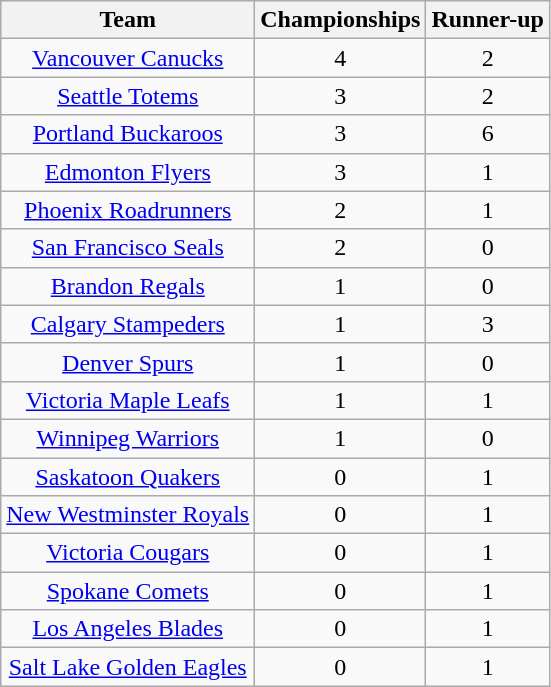<table class="wikitable">
<tr>
<th>Team</th>
<th>Championships</th>
<th>Runner-up</th>
</tr>
<tr align="center">
<td><a href='#'>Vancouver Canucks</a></td>
<td>4</td>
<td>2</td>
</tr>
<tr align="center">
<td><a href='#'>Seattle Totems</a></td>
<td>3</td>
<td>2</td>
</tr>
<tr align="center">
<td><a href='#'>Portland Buckaroos</a></td>
<td>3</td>
<td>6</td>
</tr>
<tr align="center">
<td><a href='#'>Edmonton Flyers</a></td>
<td>3</td>
<td>1</td>
</tr>
<tr align="center">
<td><a href='#'>Phoenix Roadrunners</a></td>
<td>2</td>
<td>1</td>
</tr>
<tr align = "center">
<td><a href='#'>San Francisco Seals</a></td>
<td>2</td>
<td>0</td>
</tr>
<tr align = "center">
<td><a href='#'>Brandon Regals</a></td>
<td>1</td>
<td>0</td>
</tr>
<tr align = "center">
<td><a href='#'>Calgary Stampeders</a></td>
<td>1</td>
<td>3</td>
</tr>
<tr align = "center">
<td><a href='#'>Denver Spurs</a></td>
<td>1</td>
<td>0</td>
</tr>
<tr align = "center">
<td><a href='#'>Victoria Maple Leafs</a></td>
<td>1</td>
<td>1</td>
</tr>
<tr align = "center">
<td><a href='#'>Winnipeg Warriors</a></td>
<td>1</td>
<td>0</td>
</tr>
<tr align = "center">
<td><a href='#'>Saskatoon Quakers</a></td>
<td>0</td>
<td>1</td>
</tr>
<tr align = "center">
<td><a href='#'>New Westminster Royals</a></td>
<td>0</td>
<td>1</td>
</tr>
<tr align = "center">
<td><a href='#'>Victoria Cougars</a></td>
<td>0</td>
<td>1</td>
</tr>
<tr align = "center">
<td><a href='#'>Spokane Comets</a></td>
<td>0</td>
<td>1</td>
</tr>
<tr align = "center">
<td><a href='#'>Los Angeles Blades</a></td>
<td>0</td>
<td>1</td>
</tr>
<tr align = "center">
<td><a href='#'>Salt Lake Golden Eagles</a></td>
<td>0</td>
<td>1</td>
</tr>
</table>
